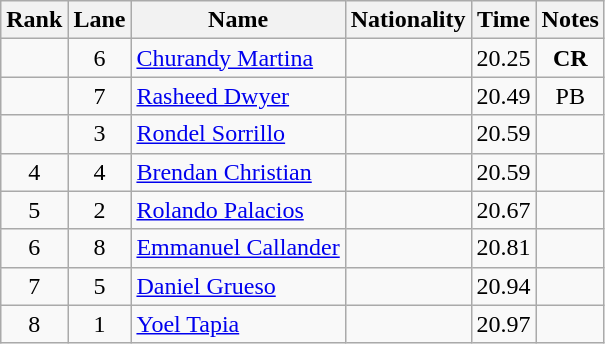<table class="wikitable sortable" style="text-align:center">
<tr>
<th>Rank</th>
<th>Lane</th>
<th>Name</th>
<th>Nationality</th>
<th>Time</th>
<th>Notes</th>
</tr>
<tr>
<td></td>
<td>6</td>
<td align=left><a href='#'>Churandy Martina</a></td>
<td align=left></td>
<td>20.25</td>
<td><strong>CR</strong></td>
</tr>
<tr>
<td></td>
<td>7</td>
<td align=left><a href='#'>Rasheed Dwyer</a></td>
<td align=left></td>
<td>20.49</td>
<td>PB</td>
</tr>
<tr>
<td></td>
<td>3</td>
<td align=left><a href='#'>Rondel Sorrillo</a></td>
<td align=left></td>
<td>20.59</td>
<td></td>
</tr>
<tr>
<td>4</td>
<td>4</td>
<td align=left><a href='#'>Brendan Christian</a></td>
<td align=left></td>
<td>20.59</td>
<td></td>
</tr>
<tr>
<td>5</td>
<td>2</td>
<td align=left><a href='#'>Rolando Palacios</a></td>
<td align=left></td>
<td>20.67</td>
<td></td>
</tr>
<tr>
<td>6</td>
<td>8</td>
<td align=left><a href='#'>Emmanuel Callander</a></td>
<td align=left></td>
<td>20.81</td>
<td></td>
</tr>
<tr>
<td>7</td>
<td>5</td>
<td align=left><a href='#'>Daniel Grueso</a></td>
<td align=left></td>
<td>20.94</td>
<td></td>
</tr>
<tr>
<td>8</td>
<td>1</td>
<td align=left><a href='#'>Yoel Tapia</a></td>
<td align=left></td>
<td>20.97</td>
<td></td>
</tr>
</table>
